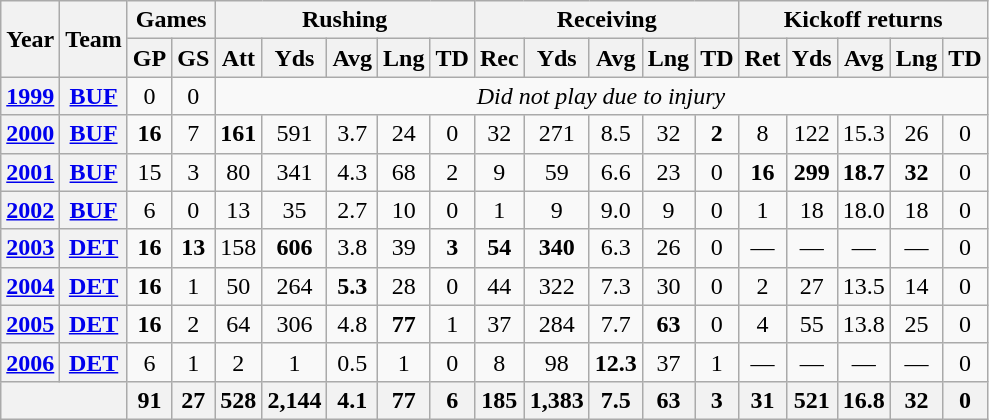<table class="wikitable" style="text-align:center;">
<tr>
<th rowspan="2">Year</th>
<th rowspan="2">Team</th>
<th colspan="2">Games</th>
<th colspan="5">Rushing</th>
<th colspan="5">Receiving</th>
<th colspan="5">Kickoff returns</th>
</tr>
<tr>
<th>GP</th>
<th>GS</th>
<th>Att</th>
<th>Yds</th>
<th>Avg</th>
<th>Lng</th>
<th>TD</th>
<th>Rec</th>
<th>Yds</th>
<th>Avg</th>
<th>Lng</th>
<th>TD</th>
<th>Ret</th>
<th>Yds</th>
<th>Avg</th>
<th>Lng</th>
<th>TD</th>
</tr>
<tr>
<th><a href='#'>1999</a></th>
<th><a href='#'>BUF</a></th>
<td>0</td>
<td>0</td>
<td colspan="15"><em>Did not play due to injury</em></td>
</tr>
<tr>
<th><a href='#'>2000</a></th>
<th><a href='#'>BUF</a></th>
<td><strong>16</strong></td>
<td>7</td>
<td><strong>161</strong></td>
<td>591</td>
<td>3.7</td>
<td>24</td>
<td>0</td>
<td>32</td>
<td>271</td>
<td>8.5</td>
<td>32</td>
<td><strong>2</strong></td>
<td>8</td>
<td>122</td>
<td>15.3</td>
<td>26</td>
<td>0</td>
</tr>
<tr>
<th><a href='#'>2001</a></th>
<th><a href='#'>BUF</a></th>
<td>15</td>
<td>3</td>
<td>80</td>
<td>341</td>
<td>4.3</td>
<td>68</td>
<td>2</td>
<td>9</td>
<td>59</td>
<td>6.6</td>
<td>23</td>
<td>0</td>
<td><strong>16</strong></td>
<td><strong>299</strong></td>
<td><strong>18.7</strong></td>
<td><strong>32</strong></td>
<td>0</td>
</tr>
<tr>
<th><a href='#'>2002</a></th>
<th><a href='#'>BUF</a></th>
<td>6</td>
<td>0</td>
<td>13</td>
<td>35</td>
<td>2.7</td>
<td>10</td>
<td>0</td>
<td>1</td>
<td>9</td>
<td>9.0</td>
<td>9</td>
<td>0</td>
<td>1</td>
<td>18</td>
<td>18.0</td>
<td>18</td>
<td>0</td>
</tr>
<tr>
<th><a href='#'>2003</a></th>
<th><a href='#'>DET</a></th>
<td><strong>16</strong></td>
<td><strong>13</strong></td>
<td>158</td>
<td><strong>606</strong></td>
<td>3.8</td>
<td>39</td>
<td><strong>3</strong></td>
<td><strong>54</strong></td>
<td><strong>340</strong></td>
<td>6.3</td>
<td>26</td>
<td>0</td>
<td>—</td>
<td>—</td>
<td>—</td>
<td>—</td>
<td>0</td>
</tr>
<tr>
<th><a href='#'>2004</a></th>
<th><a href='#'>DET</a></th>
<td><strong>16</strong></td>
<td>1</td>
<td>50</td>
<td>264</td>
<td><strong>5.3</strong></td>
<td>28</td>
<td>0</td>
<td>44</td>
<td>322</td>
<td>7.3</td>
<td>30</td>
<td>0</td>
<td>2</td>
<td>27</td>
<td>13.5</td>
<td>14</td>
<td>0</td>
</tr>
<tr>
<th><a href='#'>2005</a></th>
<th><a href='#'>DET</a></th>
<td><strong>16</strong></td>
<td>2</td>
<td>64</td>
<td>306</td>
<td>4.8</td>
<td><strong>77</strong></td>
<td>1</td>
<td>37</td>
<td>284</td>
<td>7.7</td>
<td><strong>63</strong></td>
<td>0</td>
<td>4</td>
<td>55</td>
<td>13.8</td>
<td>25</td>
<td>0</td>
</tr>
<tr>
<th><a href='#'>2006</a></th>
<th><a href='#'>DET</a></th>
<td>6</td>
<td>1</td>
<td>2</td>
<td>1</td>
<td>0.5</td>
<td>1</td>
<td>0</td>
<td>8</td>
<td>98</td>
<td><strong>12.3</strong></td>
<td>37</td>
<td>1</td>
<td>—</td>
<td>—</td>
<td>—</td>
<td>—</td>
<td>0</td>
</tr>
<tr>
<th colspan="2"></th>
<th>91</th>
<th>27</th>
<th>528</th>
<th>2,144</th>
<th>4.1</th>
<th>77</th>
<th>6</th>
<th>185</th>
<th>1,383</th>
<th>7.5</th>
<th>63</th>
<th>3</th>
<th>31</th>
<th>521</th>
<th>16.8</th>
<th>32</th>
<th>0</th>
</tr>
</table>
